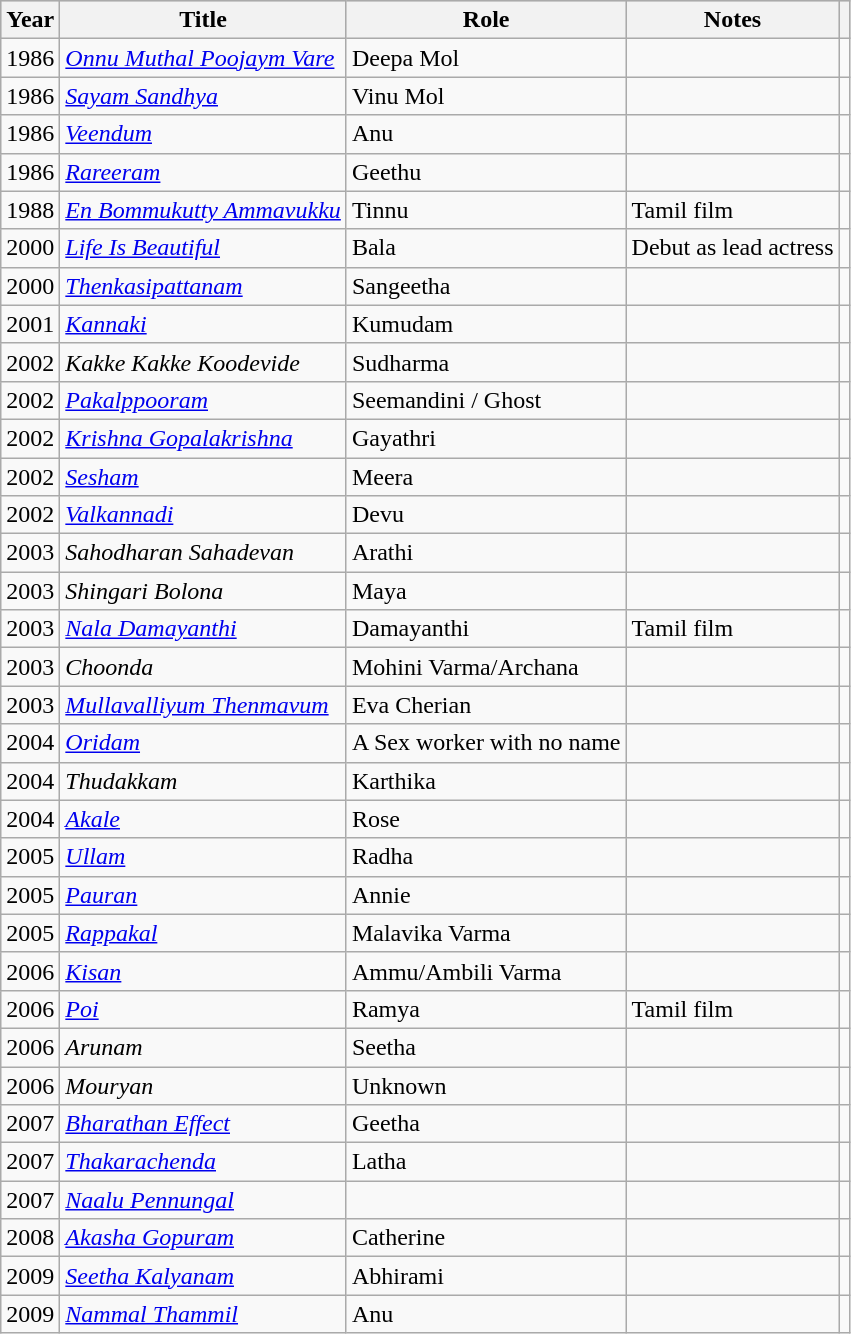<table class="wikitable sortable">
<tr style="background:#ccc; text-align:center;">
<th scope="col">Year</th>
<th scope="col">Title</th>
<th scope="col">Role</th>
<th scope="col" class="unsortable">Notes</th>
<th scope="col" class="unsortable"></th>
</tr>
<tr>
<td>1986</td>
<td><em><a href='#'>Onnu Muthal Poojaym Vare</a></em></td>
<td>Deepa Mol</td>
<td></td>
<td style="text-align: center;"></td>
</tr>
<tr>
<td>1986</td>
<td><em><a href='#'>Sayam Sandhya</a></em></td>
<td>Vinu Mol</td>
<td></td>
<td style="text-align: center;"></td>
</tr>
<tr>
<td>1986</td>
<td><em><a href='#'>Veendum</a></em></td>
<td>Anu</td>
<td></td>
<td style="text-align: center;"></td>
</tr>
<tr>
<td>1986</td>
<td><em><a href='#'>Rareeram</a></em></td>
<td>Geethu</td>
<td></td>
<td style="text-align: center;"></td>
</tr>
<tr>
<td>1988</td>
<td><em><a href='#'>En Bommukutty Ammavukku</a></em></td>
<td>Tinnu</td>
<td>Tamil film</td>
<td style="text-align: center;"></td>
</tr>
<tr>
<td>2000</td>
<td><em><a href='#'>Life Is Beautiful</a></em></td>
<td>Bala</td>
<td>Debut as lead actress</td>
<td style="text-align: center;"></td>
</tr>
<tr>
<td>2000</td>
<td><em><a href='#'>Thenkasipattanam</a></em></td>
<td>Sangeetha</td>
<td></td>
<td style="text-align: center;"></td>
</tr>
<tr>
<td>2001</td>
<td><em><a href='#'>Kannaki</a></em></td>
<td>Kumudam</td>
<td></td>
<td style="text-align: center;"></td>
</tr>
<tr>
<td>2002</td>
<td><em>Kakke Kakke Koodevide</em></td>
<td>Sudharma</td>
<td></td>
<td style="text-align: center;"></td>
</tr>
<tr>
<td>2002</td>
<td><em><a href='#'>Pakalppooram</a></em></td>
<td>Seemandini / Ghost</td>
<td></td>
<td style="text-align: center;"></td>
</tr>
<tr>
<td>2002</td>
<td><em><a href='#'>Krishna Gopalakrishna</a></em></td>
<td>Gayathri</td>
<td></td>
<td style="text-align: center;"></td>
</tr>
<tr>
<td>2002</td>
<td><em><a href='#'>Sesham</a></em></td>
<td>Meera</td>
<td></td>
<td style="text-align: center;"></td>
</tr>
<tr>
<td>2002</td>
<td><em><a href='#'>Valkannadi</a></em></td>
<td>Devu</td>
<td></td>
<td style="text-align: center;"></td>
</tr>
<tr>
<td>2003</td>
<td><em>Sahodharan Sahadevan</em></td>
<td>Arathi</td>
<td></td>
<td style="text-align: center;"></td>
</tr>
<tr>
<td>2003</td>
<td><em>Shingari Bolona</em></td>
<td>Maya</td>
<td></td>
<td style="text-align: center;"></td>
</tr>
<tr>
<td>2003</td>
<td><em><a href='#'>Nala Damayanthi</a></em></td>
<td>Damayanthi</td>
<td>Tamil film</td>
<td style="text-align: center;"></td>
</tr>
<tr>
<td>2003</td>
<td><em>Choonda</em></td>
<td>Mohini Varma/Archana</td>
<td></td>
<td style="text-align: center;"></td>
</tr>
<tr>
<td>2003</td>
<td><em><a href='#'>Mullavalliyum Thenmavum</a></em></td>
<td>Eva Cherian</td>
<td></td>
<td style="text-align: center;"></td>
</tr>
<tr>
<td>2004</td>
<td><em><a href='#'>Oridam</a></em></td>
<td>A Sex worker with no name</td>
<td></td>
<td style="text-align: center;"></td>
</tr>
<tr>
<td>2004</td>
<td><em>Thudakkam</em></td>
<td>Karthika</td>
<td></td>
<td style="text-align: center;"></td>
</tr>
<tr>
<td>2004</td>
<td><em><a href='#'>Akale</a></em></td>
<td>Rose</td>
<td></td>
<td style="text-align: center;"></td>
</tr>
<tr>
<td>2005</td>
<td><em><a href='#'>Ullam</a></em></td>
<td>Radha</td>
<td></td>
<td style="text-align: center;"></td>
</tr>
<tr>
<td>2005</td>
<td><em><a href='#'>Pauran</a></em></td>
<td>Annie</td>
<td></td>
<td style="text-align: center;"></td>
</tr>
<tr>
<td>2005</td>
<td><em><a href='#'>Rappakal</a></em></td>
<td>Malavika Varma</td>
<td></td>
<td style="text-align: center;"></td>
</tr>
<tr>
<td>2006</td>
<td><em><a href='#'>Kisan</a></em></td>
<td>Ammu/Ambili Varma</td>
<td></td>
<td style="text-align: center;"></td>
</tr>
<tr>
<td>2006</td>
<td><em><a href='#'>Poi</a></em></td>
<td>Ramya</td>
<td>Tamil film</td>
<td style="text-align: center;"></td>
</tr>
<tr>
<td>2006</td>
<td><em>Arunam</em></td>
<td>Seetha</td>
<td></td>
<td style="text-align: center;"></td>
</tr>
<tr>
<td>2006</td>
<td><em>Mouryan</em></td>
<td>Unknown</td>
<td></td>
<td style="text-align: center;"></td>
</tr>
<tr>
<td>2007</td>
<td><em><a href='#'>Bharathan Effect</a></em></td>
<td>Geetha</td>
<td></td>
<td style="text-align: center;"></td>
</tr>
<tr>
<td>2007</td>
<td><em><a href='#'>Thakarachenda</a></em></td>
<td>Latha</td>
<td></td>
<td style="text-align: center;"></td>
</tr>
<tr>
<td>2007</td>
<td><em><a href='#'>Naalu Pennungal</a></em></td>
<td></td>
<td style="text-align: center;"></td>
<td></td>
</tr>
<tr>
<td>2008</td>
<td><em><a href='#'>Akasha Gopuram</a></em></td>
<td>Catherine</td>
<td></td>
<td style="text-align: center;"></td>
</tr>
<tr>
<td>2009</td>
<td><em><a href='#'>Seetha Kalyanam</a></em></td>
<td>Abhirami</td>
<td></td>
<td style="text-align: center;"></td>
</tr>
<tr>
<td>2009</td>
<td><em><a href='#'>Nammal Thammil</a></em></td>
<td>Anu</td>
<td></td>
<td style="text-align: center;"></td>
</tr>
</table>
